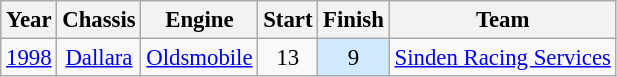<table class="wikitable" style="text-align:center; font-size:95%">
<tr>
<th>Year</th>
<th>Chassis</th>
<th>Engine</th>
<th>Start</th>
<th>Finish</th>
<th>Team</th>
</tr>
<tr>
<td><a href='#'>1998</a></td>
<td><a href='#'>Dallara</a></td>
<td><a href='#'>Oldsmobile</a></td>
<td>13</td>
<td style="background:#CFEAFF;">9</td>
<td><a href='#'>Sinden Racing Services</a></td>
</tr>
</table>
